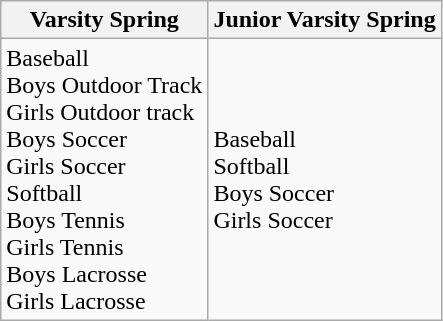<table class="wikitable">
<tr>
<th>Varsity Spring</th>
<th>Junior Varsity Spring</th>
</tr>
<tr>
<td>Baseball<br>Boys Outdoor Track<br>Girls Outdoor track<br>Boys Soccer<br>Girls Soccer<br>Softball<br>Boys Tennis<br>Girls Tennis<br>Boys Lacrosse<br>Girls Lacrosse</td>
<td>Baseball<br>Softball<br>Boys Soccer<br>Girls Soccer</td>
</tr>
</table>
